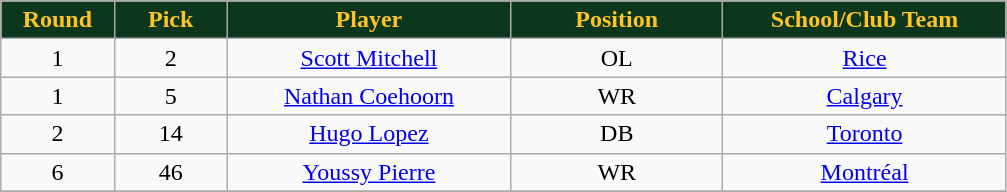<table class="wikitable sortable sortable">
<tr>
<th style="background:#0C371D;color:#ffc322;" width="8%">Round</th>
<th style="background:#0C371D;color:#ffc322;" width="8%">Pick</th>
<th style="background:#0C371D;color:#ffc322;" width="20%">Player</th>
<th style="background:#0C371D;color:#ffc322;" width="15%">Position</th>
<th style="background:#0C371D;color:#ffc322;" width="20%">School/Club Team</th>
</tr>
<tr align="center">
<td align=center>1</td>
<td>2</td>
<td><a href='#'>Scott Mitchell</a></td>
<td>OL</td>
<td><a href='#'>Rice</a></td>
</tr>
<tr align="center">
<td align=center>1</td>
<td>5</td>
<td><a href='#'>Nathan Coehoorn</a></td>
<td>WR</td>
<td><a href='#'>Calgary</a></td>
</tr>
<tr align="center">
<td align=center>2</td>
<td>14</td>
<td><a href='#'>Hugo Lopez</a></td>
<td>DB</td>
<td><a href='#'>Toronto</a></td>
</tr>
<tr align="center">
<td align=center>6</td>
<td>46</td>
<td><a href='#'>Youssy Pierre</a></td>
<td>WR</td>
<td><a href='#'>Montréal</a></td>
</tr>
<tr>
</tr>
</table>
